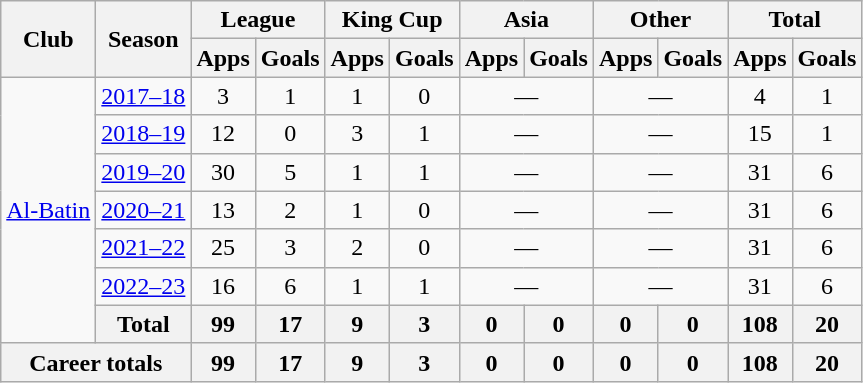<table class="wikitable" style="text-align: center">
<tr>
<th rowspan=2>Club</th>
<th rowspan=2>Season</th>
<th colspan=2>League</th>
<th colspan=2>King Cup</th>
<th colspan=2>Asia</th>
<th colspan=2>Other</th>
<th colspan=2>Total</th>
</tr>
<tr>
<th>Apps</th>
<th>Goals</th>
<th>Apps</th>
<th>Goals</th>
<th>Apps</th>
<th>Goals</th>
<th>Apps</th>
<th>Goals</th>
<th>Apps</th>
<th>Goals</th>
</tr>
<tr>
<td rowspan=7><a href='#'>Al-Batin</a></td>
<td><a href='#'>2017–18</a></td>
<td>3</td>
<td>1</td>
<td>1</td>
<td>0</td>
<td colspan=2>—</td>
<td colspan=2>—</td>
<td>4</td>
<td>1</td>
</tr>
<tr>
<td><a href='#'>2018–19</a></td>
<td>12</td>
<td>0</td>
<td>3</td>
<td>1</td>
<td colspan=2>—</td>
<td colspan=2>—</td>
<td>15</td>
<td>1</td>
</tr>
<tr>
<td><a href='#'>2019–20</a></td>
<td>30</td>
<td>5</td>
<td>1</td>
<td>1</td>
<td colspan=2>—</td>
<td colspan=2>—</td>
<td>31</td>
<td>6</td>
</tr>
<tr>
<td><a href='#'>2020–21</a></td>
<td>13</td>
<td>2</td>
<td>1</td>
<td>0</td>
<td colspan=2>—</td>
<td colspan=2>—</td>
<td>31</td>
<td>6</td>
</tr>
<tr>
<td><a href='#'>2021–22</a></td>
<td>25</td>
<td>3</td>
<td>2</td>
<td>0</td>
<td colspan=2>—</td>
<td colspan=2>—</td>
<td>31</td>
<td>6</td>
</tr>
<tr>
<td><a href='#'>2022–23</a></td>
<td>16</td>
<td>6</td>
<td>1</td>
<td>1</td>
<td colspan=2>—</td>
<td colspan=2>—</td>
<td>31</td>
<td>6</td>
</tr>
<tr>
<th>Total</th>
<th>99</th>
<th>17</th>
<th>9</th>
<th>3</th>
<th>0</th>
<th>0</th>
<th>0</th>
<th>0</th>
<th>108</th>
<th>20</th>
</tr>
<tr>
<th colspan=2>Career totals</th>
<th>99</th>
<th>17</th>
<th>9</th>
<th>3</th>
<th>0</th>
<th>0</th>
<th>0</th>
<th>0</th>
<th>108</th>
<th>20</th>
</tr>
</table>
